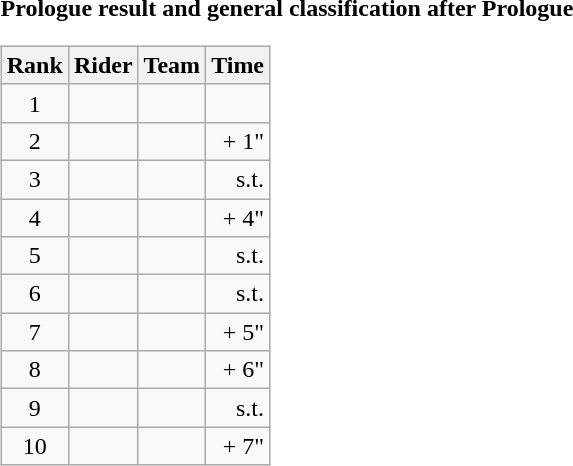<table>
<tr>
<td><strong>Prologue result and general classification after Prologue</strong><br><table class="wikitable">
<tr>
<th scope="col">Rank</th>
<th scope="col">Rider</th>
<th scope="col">Team</th>
<th scope="col">Time</th>
</tr>
<tr>
<td style="text-align:center;">1</td>
<td></td>
<td></td>
<td style="text-align:right;"></td>
</tr>
<tr>
<td style="text-align:center;">2</td>
<td></td>
<td></td>
<td style="text-align:right;">+ 1"</td>
</tr>
<tr>
<td style="text-align:center;">3</td>
<td></td>
<td></td>
<td style="text-align:right;">s.t.</td>
</tr>
<tr>
<td style="text-align:center;">4</td>
<td></td>
<td></td>
<td style="text-align:right;">+ 4"</td>
</tr>
<tr>
<td style="text-align:center;">5</td>
<td></td>
<td></td>
<td style="text-align:right;">s.t.</td>
</tr>
<tr>
<td style="text-align:center;">6</td>
<td></td>
<td></td>
<td style="text-align:right;">s.t.</td>
</tr>
<tr>
<td style="text-align:center;">7</td>
<td></td>
<td></td>
<td style="text-align:right;">+ 5"</td>
</tr>
<tr>
<td style="text-align:center;">8</td>
<td></td>
<td></td>
<td style="text-align:right;">+ 6"</td>
</tr>
<tr>
<td style="text-align:center;">9</td>
<td></td>
<td></td>
<td style="text-align:right;">s.t.</td>
</tr>
<tr>
<td style="text-align:center;">10</td>
<td></td>
<td></td>
<td style="text-align:right;">+ 7"</td>
</tr>
</table>
</td>
</tr>
</table>
